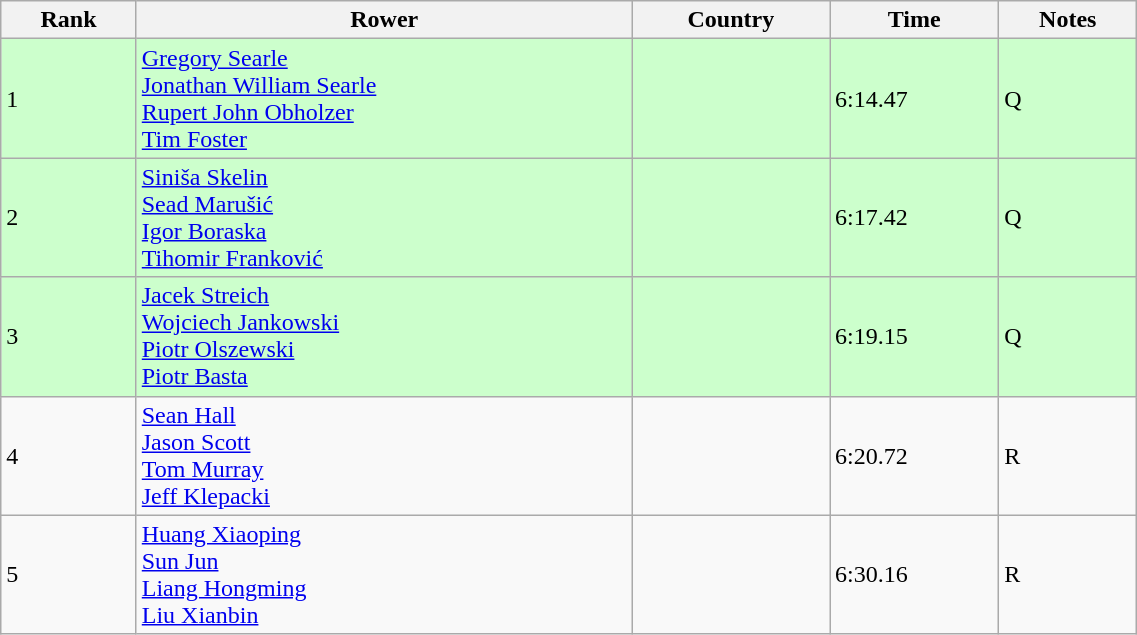<table class="wikitable sortable" width=60%>
<tr>
<th>Rank</th>
<th>Rower</th>
<th>Country</th>
<th>Time</th>
<th>Notes</th>
</tr>
<tr bgcolor=ccffcc>
<td>1</td>
<td><a href='#'>Gregory Searle</a><br><a href='#'>Jonathan William Searle</a><br><a href='#'>Rupert John Obholzer</a><br><a href='#'>Tim Foster</a></td>
<td></td>
<td>6:14.47</td>
<td>Q</td>
</tr>
<tr bgcolor=ccffcc>
<td>2</td>
<td><a href='#'>Siniša Skelin</a><br><a href='#'>Sead Marušić</a><br><a href='#'>Igor Boraska</a><br><a href='#'>Tihomir Franković</a></td>
<td></td>
<td>6:17.42</td>
<td>Q</td>
</tr>
<tr bgcolor=ccffcc>
<td>3</td>
<td><a href='#'>Jacek Streich</a><br><a href='#'>Wojciech Jankowski</a><br><a href='#'>Piotr Olszewski</a><br><a href='#'>Piotr Basta</a></td>
<td></td>
<td>6:19.15</td>
<td>Q</td>
</tr>
<tr>
<td>4</td>
<td><a href='#'>Sean Hall</a><br><a href='#'>Jason Scott</a><br><a href='#'>Tom Murray</a><br><a href='#'>Jeff Klepacki</a></td>
<td></td>
<td>6:20.72</td>
<td>R</td>
</tr>
<tr>
<td>5</td>
<td><a href='#'>Huang Xiaoping</a><br><a href='#'>Sun Jun</a><br><a href='#'>Liang Hongming</a><br><a href='#'>Liu Xianbin</a></td>
<td></td>
<td>6:30.16</td>
<td>R</td>
</tr>
</table>
